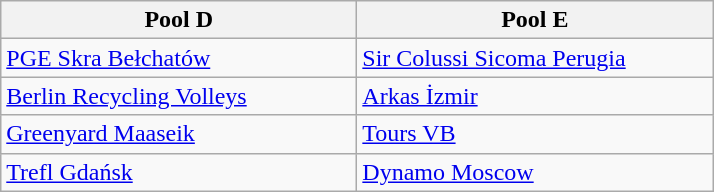<table class="wikitable" style="text-align:left">
<tr>
<th width=230>Pool D</th>
<th width=230>Pool E</th>
</tr>
<tr>
<td> <a href='#'>PGE Skra Bełchatów</a></td>
<td> <a href='#'>Sir Colussi Sicoma Perugia</a></td>
</tr>
<tr>
<td> <a href='#'>Berlin Recycling Volleys</a></td>
<td> <a href='#'>Arkas İzmir</a></td>
</tr>
<tr>
<td> <a href='#'>Greenyard Maaseik</a></td>
<td> <a href='#'>Tours VB</a></td>
</tr>
<tr>
<td> <a href='#'>Trefl Gdańsk</a></td>
<td> <a href='#'>Dynamo Moscow</a></td>
</tr>
</table>
